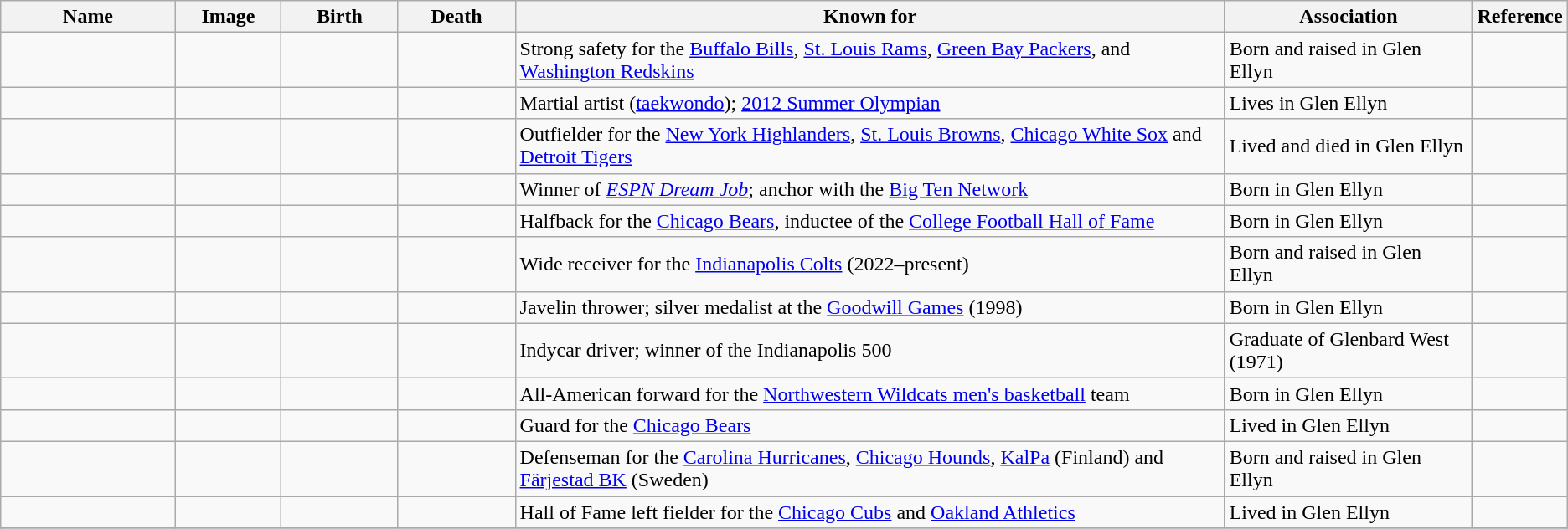<table class="wikitable sortable">
<tr>
<th scope="col" width="140">Name</th>
<th scope="col" width="80" class="unsortable">Image</th>
<th scope="col" width="90">Birth</th>
<th scope="col" width="90">Death</th>
<th scope="col" width="600" class="unsortable">Known for</th>
<th scope="col" width="200" class="unsortable">Association</th>
<th scope="col" width="30" class="unsortable">Reference</th>
</tr>
<tr>
<td></td>
<td></td>
<td align=right></td>
<td></td>
<td>Strong safety for the <a href='#'>Buffalo Bills</a>, <a href='#'>St. Louis Rams</a>, <a href='#'>Green Bay Packers</a>, and <a href='#'>Washington Redskins</a></td>
<td>Born and raised in Glen Ellyn</td>
<td align="center"></td>
</tr>
<tr>
<td></td>
<td></td>
<td align=right></td>
<td></td>
<td>Martial artist (<a href='#'>taekwondo</a>); <a href='#'>2012 Summer Olympian</a></td>
<td>Lives in Glen Ellyn</td>
<td align="center"></td>
</tr>
<tr>
<td></td>
<td></td>
<td align=right></td>
<td align=right></td>
<td>Outfielder for the <a href='#'>New York Highlanders</a>, <a href='#'>St. Louis Browns</a>, <a href='#'>Chicago White Sox</a> and <a href='#'>Detroit Tigers</a></td>
<td>Lived and died in Glen Ellyn</td>
<td align="center"></td>
</tr>
<tr>
<td></td>
<td></td>
<td align=right></td>
<td></td>
<td>Winner of <em><a href='#'>ESPN Dream Job</a></em>; anchor with the <a href='#'>Big Ten Network</a></td>
<td>Born in Glen Ellyn</td>
<td align="center"></td>
</tr>
<tr>
<td></td>
<td></td>
<td align=right></td>
<td align=right></td>
<td>Halfback for the <a href='#'>Chicago Bears</a>, inductee of the <a href='#'>College Football Hall of Fame</a></td>
<td>Born in Glen Ellyn</td>
<td align="center"></td>
</tr>
<tr>
<td></td>
<td></td>
<td align=right></td>
<td></td>
<td>Wide receiver for the <a href='#'>Indianapolis Colts</a> (2022–present)</td>
<td>Born and raised in Glen Ellyn</td>
<td align="center"></td>
</tr>
<tr>
<td></td>
<td></td>
<td align=right></td>
<td></td>
<td>Javelin thrower; silver medalist at the <a href='#'>Goodwill Games</a> (1998)</td>
<td>Born in Glen Ellyn</td>
<td align="center"></td>
</tr>
<tr>
<td></td>
<td></td>
<td align=right></td>
<td></td>
<td>Indycar driver; winner of the Indianapolis 500</td>
<td>Graduate of Glenbard West (1971)</td>
<td align="center"></td>
</tr>
<tr>
<td></td>
<td></td>
<td align=right></td>
<td></td>
<td>All-American forward for the <a href='#'>Northwestern Wildcats men's basketball</a> team</td>
<td>Born in Glen Ellyn</td>
<td align="center"></td>
</tr>
<tr>
<td></td>
<td></td>
<td align=right></td>
<td></td>
<td>Guard for the <a href='#'>Chicago Bears</a></td>
<td>Lived in Glen Ellyn</td>
<td align="center"></td>
</tr>
<tr>
<td></td>
<td></td>
<td align=right></td>
<td></td>
<td>Defenseman for the <a href='#'>Carolina Hurricanes</a>, <a href='#'>Chicago Hounds</a>, <a href='#'>KalPa</a> (Finland) and <a href='#'>Färjestad BK</a> (Sweden)</td>
<td>Born and raised in Glen Ellyn</td>
<td align="center"></td>
</tr>
<tr>
<td></td>
<td></td>
<td align=right></td>
<td></td>
<td>Hall of Fame left fielder for the <a href='#'>Chicago Cubs</a> and <a href='#'>Oakland Athletics</a></td>
<td>Lived in Glen Ellyn</td>
<td align="center"></td>
</tr>
<tr>
</tr>
</table>
